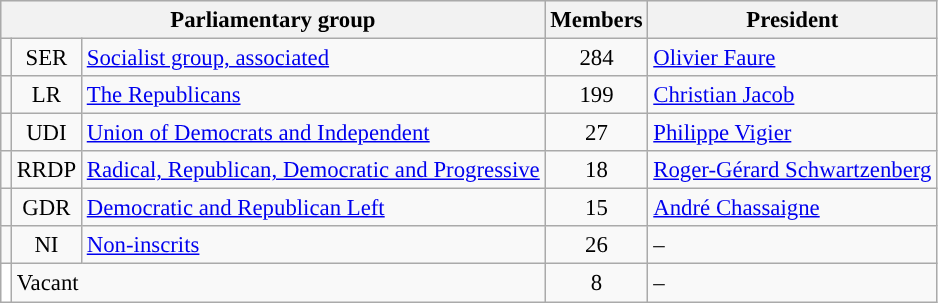<table class="wikitable" style="font-size:95%;text-align:center;">
<tr style="background-color:#E9E9E9;">
<th colspan="3">Parliamentary group</th>
<th>Members</th>
<th>President</th>
</tr>
<tr>
<td style="background:"></td>
<td>SER</td>
<td style="text-align:left;"><a href='#'>Socialist group, associated</a></td>
<td>284</td>
<td style="text-align:left;"><a href='#'>Olivier Faure</a></td>
</tr>
<tr>
<td style="background:"></td>
<td>LR</td>
<td style="text-align:left;"><a href='#'>The Republicans</a></td>
<td>199</td>
<td style="text-align:left;"><a href='#'>Christian Jacob</a></td>
</tr>
<tr>
<td style="background:"></td>
<td>UDI</td>
<td style="text-align:left;"><a href='#'>Union of Democrats and Independent</a></td>
<td>27</td>
<td style="text-align:left;"><a href='#'>Philippe Vigier</a></td>
</tr>
<tr>
<td style="background:"></td>
<td>RRDP</td>
<td style="text-align:left;"><a href='#'>Radical, Republican, Democratic and Progressive</a></td>
<td>18</td>
<td style="text-align:left;"><a href='#'>Roger-Gérard Schwartzenberg</a></td>
</tr>
<tr>
<td style="background:"></td>
<td>GDR</td>
<td style="text-align:left;"><a href='#'>Democratic and Republican Left</a></td>
<td>15</td>
<td style="text-align:left;"><a href='#'>André Chassaigne</a></td>
</tr>
<tr>
<td style="background:"></td>
<td>NI</td>
<td style="text-align:left;"><a href='#'>Non-inscrits</a></td>
<td>26</td>
<td style="text-align:left;">–</td>
</tr>
<tr>
<td style="background:#FFFFFF;"></td>
<td colspan="2" style="text-align:left;">Vacant</td>
<td>8</td>
<td style="text-align:left;">–</td>
</tr>
</table>
